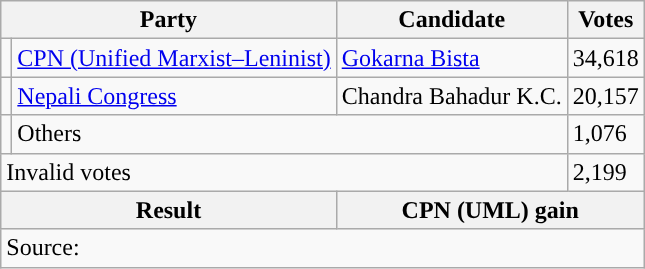<table class="wikitable">
<tr>
<th colspan="2">Party</th>
<th>Candidate</th>
<th>Votes</th>
</tr>
<tr>
<td style="background-color:"></td>
<td><a href='#'>CPN (Unified Marxist–Leninist)</a></td>
<td><a href='#'>Gokarna Bista</a></td>
<td>34,618</td>
</tr>
<tr>
<td style="background-color:"></td>
<td><a href='#'>Nepali Congress</a></td>
<td>Chandra Bahadur K.C.</td>
<td>20,157</td>
</tr>
<tr>
<td></td>
<td colspan="2">Others</td>
<td>1,076</td>
</tr>
<tr>
<td colspan="3">Invalid votes</td>
<td>2,199</td>
</tr>
<tr>
<th colspan="2">Result</th>
<th colspan="2">CPN (UML) gain</th>
</tr>
<tr>
<td colspan="4">Source: </td>
</tr>
</table>
